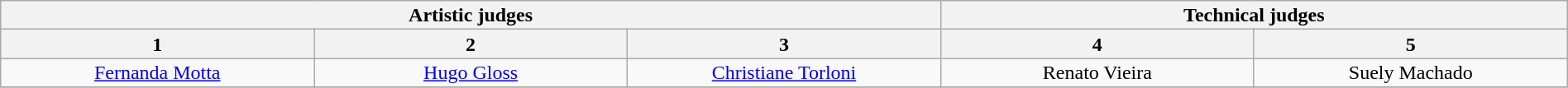<table class="wikitable" style="font-size:100%; line-height:16px; text-align:center" width="100%">
<tr>
<th colspan=3>Artistic judges</th>
<th colspan=2>Technical judges</th>
</tr>
<tr>
<th style="width:20.0%;">1</th>
<th style="width:20.0%;">2</th>
<th style="width:20.0%;">3</th>
<th style="width:20.0%;">4</th>
<th style="width:20.0%;">5</th>
</tr>
<tr>
<td><a href='#'>Fernanda Motta</a></td>
<td><a href='#'>Hugo Gloss</a></td>
<td><a href='#'>Christiane Torloni</a></td>
<td>Renato Vieira</td>
<td>Suely Machado</td>
</tr>
<tr>
</tr>
</table>
